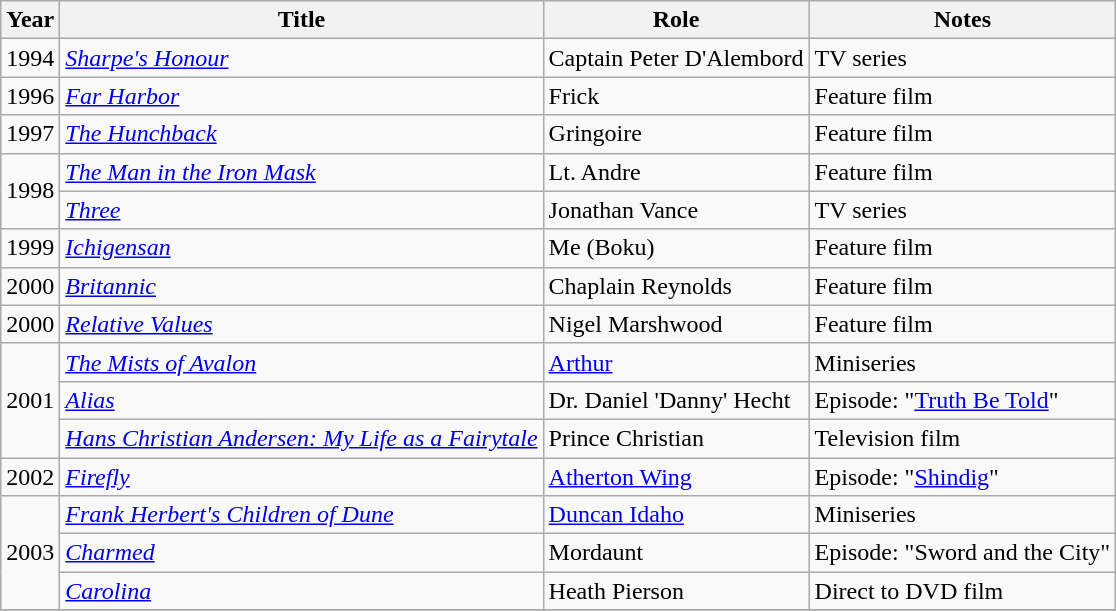<table class="wikitable">
<tr>
<th>Year</th>
<th>Title</th>
<th>Role</th>
<th>Notes</th>
</tr>
<tr>
<td>1994</td>
<td><em><a href='#'>Sharpe's Honour</a></em></td>
<td>Captain Peter D'Alembord</td>
<td>TV series</td>
</tr>
<tr>
<td>1996</td>
<td><em><a href='#'>Far Harbor</a></em></td>
<td>Frick</td>
<td>Feature film</td>
</tr>
<tr>
<td>1997</td>
<td><em><a href='#'>The Hunchback</a></em></td>
<td>Gringoire</td>
<td>Feature film</td>
</tr>
<tr>
<td rowspan="2">1998</td>
<td><em><a href='#'>The Man in the Iron Mask</a></em></td>
<td>Lt. Andre</td>
<td>Feature film</td>
</tr>
<tr>
<td><em><a href='#'>Three</a></em></td>
<td>Jonathan Vance</td>
<td>TV series</td>
</tr>
<tr>
<td>1999</td>
<td><em><a href='#'>Ichigensan</a></em></td>
<td>Me (Boku)</td>
<td>Feature film</td>
</tr>
<tr>
<td>2000</td>
<td><em><a href='#'>Britannic</a></em></td>
<td>Chaplain Reynolds</td>
<td>Feature film</td>
</tr>
<tr>
<td>2000</td>
<td><em><a href='#'>Relative Values</a></em></td>
<td>Nigel Marshwood</td>
<td>Feature film</td>
</tr>
<tr>
<td rowspan="3">2001</td>
<td><em><a href='#'>The Mists of Avalon</a></em></td>
<td><a href='#'>Arthur</a></td>
<td>Miniseries</td>
</tr>
<tr>
<td><em><a href='#'>Alias</a></em></td>
<td>Dr. Daniel 'Danny' Hecht</td>
<td>Episode: "<a href='#'>Truth Be Told</a>"</td>
</tr>
<tr>
<td><em><a href='#'>Hans Christian Andersen: My Life as a Fairytale</a></em></td>
<td>Prince Christian</td>
<td>Television film</td>
</tr>
<tr>
<td>2002</td>
<td><em><a href='#'>Firefly</a></em></td>
<td><a href='#'>Atherton Wing</a></td>
<td>Episode: "<a href='#'>Shindig</a>"</td>
</tr>
<tr>
<td rowspan="3">2003</td>
<td><em><a href='#'>Frank Herbert's Children of Dune</a></em></td>
<td><a href='#'>Duncan Idaho</a></td>
<td>Miniseries</td>
</tr>
<tr>
<td><em><a href='#'>Charmed</a></em></td>
<td>Mordaunt</td>
<td>Episode: "Sword and the City"</td>
</tr>
<tr>
<td><em><a href='#'>Carolina</a></em></td>
<td>Heath Pierson</td>
<td>Direct to DVD film</td>
</tr>
<tr>
</tr>
</table>
